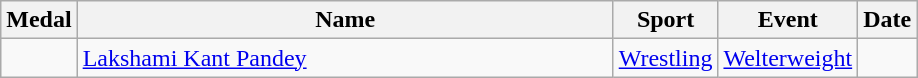<table class="wikitable sortable">
<tr>
<th>Medal</th>
<th width=350px>Name</th>
<th>Sport</th>
<th>Event</th>
<th>Date</th>
</tr>
<tr>
<td></td>
<td><a href='#'>Lakshami Kant Pandey</a></td>
<td><a href='#'>Wrestling</a></td>
<td><a href='#'>Welterweight</a></td>
<td></td>
</tr>
</table>
